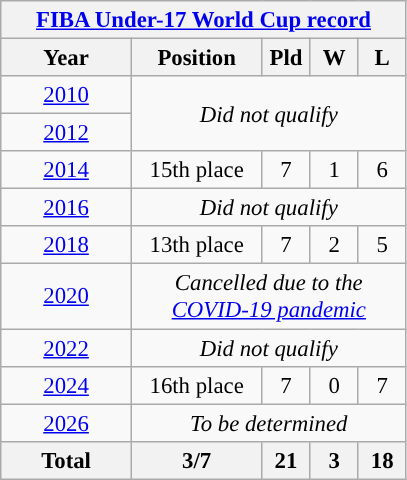<table class="wikitable" style="text-align: center; font-size:95%;">
<tr>
<th colspan=9><a href='#'>FIBA Under-17 World Cup record</a></th>
</tr>
<tr>
<th width=80px>Year</th>
<th width=80px>Position</th>
<th width=25px>Pld</th>
<th width=25px>W</th>
<th width=25px>L</th>
</tr>
<tr>
<td> <a href='#'>2010</a></td>
<td colspan=4 rowspan=2><em>Did not qualify</em></td>
</tr>
<tr>
<td> <a href='#'>2012</a></td>
</tr>
<tr>
<td> <a href='#'>2014</a></td>
<td>15th place</td>
<td>7</td>
<td>1</td>
<td>6</td>
</tr>
<tr>
<td> <a href='#'>2016</a></td>
<td colspan=4><em>Did not qualify</em></td>
</tr>
<tr>
<td> <a href='#'>2018</a></td>
<td>13th place</td>
<td>7</td>
<td>2</td>
<td>5</td>
</tr>
<tr>
<td> <a href='#'>2020</a></td>
<td colspan=4><em>Cancelled due to the<br><a href='#'>COVID-19 pandemic</a></em></td>
</tr>
<tr>
<td> <a href='#'>2022</a></td>
<td colspan=4><em>Did not qualify</em></td>
</tr>
<tr>
<td> <a href='#'>2024</a></td>
<td>16th place</td>
<td>7</td>
<td>0</td>
<td>7</td>
</tr>
<tr>
<td> <a href='#'>2026</a></td>
<td colspan=4><em>To be determined</em></td>
</tr>
<tr>
<th>Total</th>
<th>3/7</th>
<th>21</th>
<th>3</th>
<th>18</th>
</tr>
</table>
